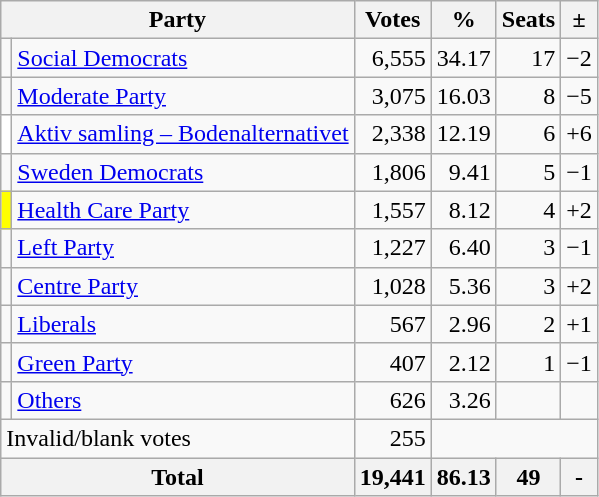<table class=wikitable style=text-align:right>
<tr>
<th colspan=2>Party</th>
<th>Votes</th>
<th>%</th>
<th>Seats</th>
<th>±</th>
</tr>
<tr>
<td bgcolor=></td>
<td align=left><a href='#'>Social Democrats</a></td>
<td>6,555</td>
<td>34.17</td>
<td>17</td>
<td>−2</td>
</tr>
<tr>
<td bgcolor=></td>
<td align=left><a href='#'>Moderate Party</a></td>
<td>3,075</td>
<td>16.03</td>
<td>8</td>
<td>−5</td>
</tr>
<tr>
<td bgcolor=white></td>
<td align=left><a href='#'>Aktiv samling – Bodenalternativet</a></td>
<td>2,338</td>
<td>12.19</td>
<td>6</td>
<td>+6</td>
</tr>
<tr>
<td bgcolor=></td>
<td align=left><a href='#'>Sweden Democrats</a></td>
<td>1,806</td>
<td>9.41</td>
<td>5</td>
<td>−1</td>
</tr>
<tr>
<td bgcolor=yellow></td>
<td align=left><a href='#'>Health Care Party</a></td>
<td>1,557</td>
<td>8.12</td>
<td>4</td>
<td>+2</td>
</tr>
<tr>
<td bgcolor=></td>
<td align=left><a href='#'>Left Party</a></td>
<td>1,227</td>
<td>6.40</td>
<td>3</td>
<td>−1</td>
</tr>
<tr>
<td bgcolor=></td>
<td align=left><a href='#'>Centre Party</a></td>
<td>1,028</td>
<td>5.36</td>
<td>3</td>
<td>+2</td>
</tr>
<tr>
<td bgcolor=></td>
<td align=left><a href='#'>Liberals</a></td>
<td>567</td>
<td>2.96</td>
<td>2</td>
<td>+1</td>
</tr>
<tr>
<td bgcolor=></td>
<td align=left><a href='#'>Green Party</a></td>
<td>407</td>
<td>2.12</td>
<td>1</td>
<td>−1</td>
</tr>
<tr>
<td></td>
<td align=left><a href='#'>Others</a></td>
<td>626</td>
<td>3.26</td>
<td></td>
<td></td>
</tr>
<tr>
<td align=left colspan=2>Invalid/blank votes</td>
<td>255</td>
<td colspan=3></td>
</tr>
<tr>
<th align=left colspan=2>Total</th>
<th>19,441</th>
<th>86.13</th>
<th>49</th>
<th>-</th>
</tr>
</table>
